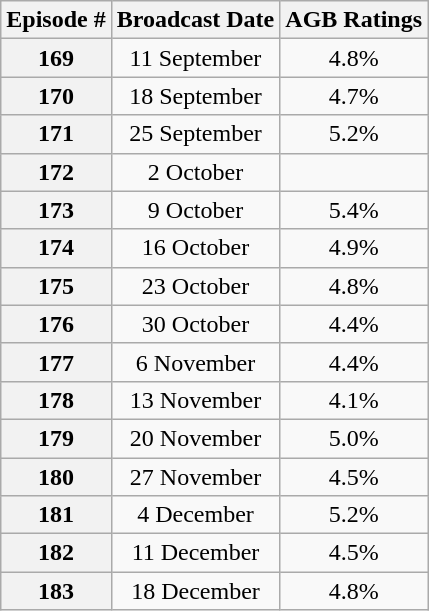<table class=wikitable style=text-align:center>
<tr>
<th>Episode #</th>
<th>Broadcast Date</th>
<th>AGB Ratings<br></th>
</tr>
<tr>
<th>169</th>
<td>11 September</td>
<td>4.8%</td>
</tr>
<tr>
<th>170</th>
<td>18 September</td>
<td>4.7%</td>
</tr>
<tr>
<th>171</th>
<td>25 September</td>
<td>5.2%</td>
</tr>
<tr>
<th>172</th>
<td>2 October</td>
<td></td>
</tr>
<tr>
<th>173</th>
<td>9 October</td>
<td>5.4%</td>
</tr>
<tr>
<th>174</th>
<td>16 October</td>
<td>4.9%</td>
</tr>
<tr>
<th>175</th>
<td>23 October</td>
<td>4.8%</td>
</tr>
<tr>
<th>176</th>
<td>30 October</td>
<td>4.4%</td>
</tr>
<tr>
<th>177</th>
<td>6 November</td>
<td>4.4%</td>
</tr>
<tr>
<th>178</th>
<td>13 November</td>
<td>4.1%</td>
</tr>
<tr>
<th>179</th>
<td>20 November</td>
<td>5.0%</td>
</tr>
<tr>
<th>180</th>
<td>27 November</td>
<td>4.5%</td>
</tr>
<tr>
<th>181</th>
<td>4 December</td>
<td>5.2%</td>
</tr>
<tr>
<th>182</th>
<td>11 December</td>
<td>4.5%</td>
</tr>
<tr>
<th>183</th>
<td>18 December</td>
<td>4.8%</td>
</tr>
</table>
